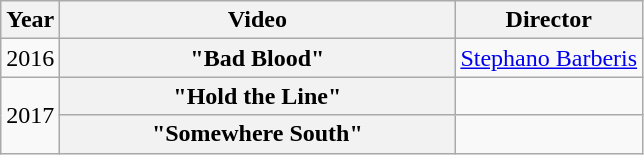<table class="wikitable plainrowheaders">
<tr>
<th>Year</th>
<th style="width:16em;">Video</th>
<th>Director</th>
</tr>
<tr>
<td>2016</td>
<th scope="row">"Bad Blood"</th>
<td><a href='#'>Stephano Barberis</a></td>
</tr>
<tr>
<td rowspan="2">2017</td>
<th scope="row">"Hold the Line"</th>
<td></td>
</tr>
<tr>
<th scope="row">"Somewhere South"</th>
<td></td>
</tr>
</table>
